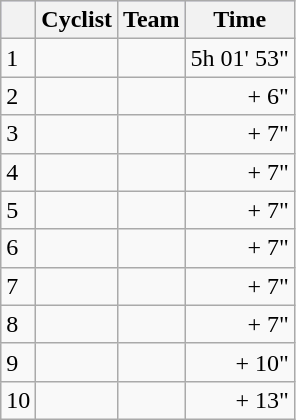<table class="wikitable">
<tr style="background:#ccccff;">
<th></th>
<th>Cyclist</th>
<th>Team</th>
<th>Time</th>
</tr>
<tr>
<td>1</td>
<td></td>
<td></td>
<td align="right">5h 01' 53"</td>
</tr>
<tr>
<td>2</td>
<td></td>
<td></td>
<td align="right">+ 6"</td>
</tr>
<tr>
<td>3</td>
<td></td>
<td></td>
<td align="right">+ 7"</td>
</tr>
<tr>
<td>4</td>
<td></td>
<td></td>
<td align="right">+ 7"</td>
</tr>
<tr>
<td>5</td>
<td></td>
<td></td>
<td align="right">+ 7"</td>
</tr>
<tr>
<td>6</td>
<td></td>
<td></td>
<td align="right">+ 7"</td>
</tr>
<tr>
<td>7</td>
<td></td>
<td></td>
<td align="right">+ 7"</td>
</tr>
<tr>
<td>8</td>
<td></td>
<td></td>
<td align="right">+ 7"</td>
</tr>
<tr>
<td>9</td>
<td></td>
<td></td>
<td align="right">+ 10"</td>
</tr>
<tr>
<td>10</td>
<td></td>
<td></td>
<td align="right">+ 13"</td>
</tr>
</table>
